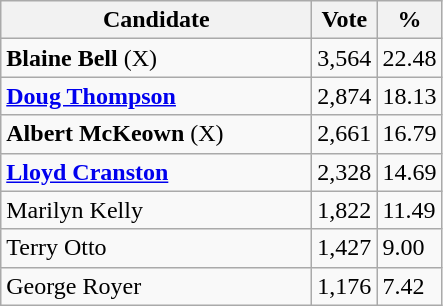<table class="wikitable">
<tr>
<th bgcolor="#DDDDFF" width="200px">Candidate</th>
<th bgcolor="#DDDDFF">Vote</th>
<th bgcolor="#DDDDFF">%</th>
</tr>
<tr>
<td><strong>Blaine Bell</strong> (X)</td>
<td>3,564</td>
<td>22.48</td>
</tr>
<tr>
<td><strong><a href='#'>Doug Thompson</a></strong></td>
<td>2,874</td>
<td>18.13</td>
</tr>
<tr>
<td><strong>Albert McKeown</strong> (X)</td>
<td>2,661</td>
<td>16.79</td>
</tr>
<tr>
<td><strong><a href='#'>Lloyd Cranston</a></strong></td>
<td>2,328</td>
<td>14.69</td>
</tr>
<tr>
<td>Marilyn Kelly</td>
<td>1,822</td>
<td>11.49</td>
</tr>
<tr>
<td>Terry Otto</td>
<td>1,427</td>
<td>9.00</td>
</tr>
<tr>
<td>George Royer</td>
<td>1,176</td>
<td>7.42</td>
</tr>
</table>
